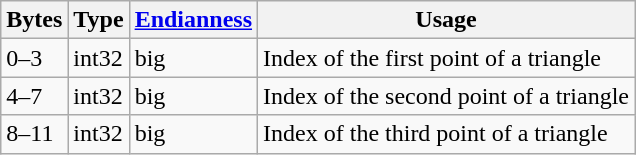<table class="wikitable">
<tr>
<th>Bytes</th>
<th>Type</th>
<th><a href='#'>Endianness</a></th>
<th>Usage</th>
</tr>
<tr>
<td>0–3</td>
<td>int32</td>
<td>big</td>
<td>Index of the first point of a triangle</td>
</tr>
<tr>
<td>4–7</td>
<td>int32</td>
<td>big</td>
<td>Index of the second point of a triangle</td>
</tr>
<tr>
<td>8–11</td>
<td>int32</td>
<td>big</td>
<td>Index of the third point of a triangle</td>
</tr>
</table>
